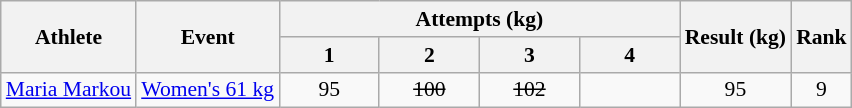<table class=wikitable style="font-size:90%">
<tr>
<th rowspan=2>Athlete</th>
<th rowspan=2>Event</th>
<th colspan=4>Attempts (kg)</th>
<th rowspan=2>Result (kg)</th>
<th rowspan=2>Rank</th>
</tr>
<tr>
<th width="60">1</th>
<th width="60">2</th>
<th width="60">3</th>
<th width="60">4</th>
</tr>
<tr align=center>
<td align=left><a href='#'>Maria Markou</a></td>
<td align=left><a href='#'>Women's 61 kg</a></td>
<td>95</td>
<td><s>100</s></td>
<td><s>102</s></td>
<td></td>
<td>95</td>
<td>9</td>
</tr>
</table>
